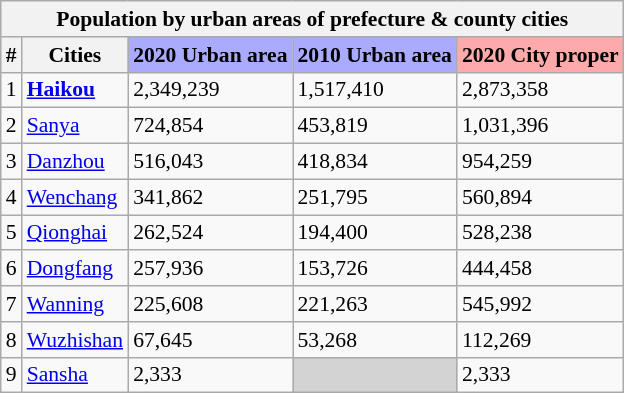<table class="wikitable sortable collapsible" style="font-size:90%;">
<tr>
<th colspan=5>Population by urban areas of prefecture & county cities</th>
</tr>
<tr>
<th>#</th>
<th>Cities</th>
<th style="background-color: #aaaaff;">2020 Urban area</th>
<th style="background-color: #aaaaff;">2010 Urban area</th>
<th style="background-color: #ffaaaa;">2020 City proper</th>
</tr>
<tr>
<td>1</td>
<td><strong><a href='#'>Haikou</a></strong></td>
<td>2,349,239</td>
<td>1,517,410</td>
<td>2,873,358</td>
</tr>
<tr>
<td>2</td>
<td><a href='#'>Sanya</a></td>
<td>724,854</td>
<td>453,819</td>
<td>1,031,396</td>
</tr>
<tr>
<td>3</td>
<td><a href='#'>Danzhou</a></td>
<td>516,043</td>
<td>418,834</td>
<td>954,259</td>
</tr>
<tr>
<td>4</td>
<td><a href='#'>Wenchang</a></td>
<td>341,862</td>
<td>251,795</td>
<td>560,894</td>
</tr>
<tr>
<td>5</td>
<td><a href='#'>Qionghai</a></td>
<td>262,524</td>
<td>194,400</td>
<td>528,238</td>
</tr>
<tr>
<td>6</td>
<td><a href='#'>Dongfang</a></td>
<td>257,936</td>
<td>153,726</td>
<td>444,458</td>
</tr>
<tr>
<td>7</td>
<td><a href='#'>Wanning</a></td>
<td>225,608</td>
<td>221,263</td>
<td>545,992</td>
</tr>
<tr>
<td>8</td>
<td><a href='#'>Wuzhishan</a></td>
<td>67,645</td>
<td>53,268</td>
<td>112,269</td>
</tr>
<tr>
<td>9</td>
<td><a href='#'>Sansha</a></td>
<td>2,333</td>
<td style="background:lightgrey;"></td>
<td>2,333</td>
</tr>
</table>
